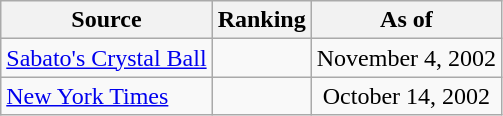<table class="wikitable" style="text-align:center">
<tr>
<th>Source</th>
<th>Ranking</th>
<th>As of</th>
</tr>
<tr>
<td align=left><a href='#'>Sabato's Crystal Ball</a></td>
<td></td>
<td>November 4, 2002</td>
</tr>
<tr>
<td align=left><a href='#'>New York Times</a></td>
<td></td>
<td>October 14, 2002</td>
</tr>
</table>
